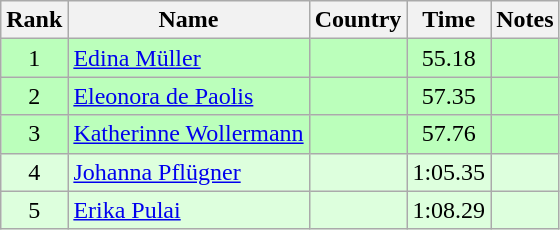<table class="wikitable" style="text-align:center">
<tr>
<th>Rank</th>
<th>Name</th>
<th>Country</th>
<th>Time</th>
<th>Notes</th>
</tr>
<tr bgcolor=bbffbb>
<td>1</td>
<td align="left"><a href='#'>Edina Müller</a></td>
<td align="left"></td>
<td>55.18</td>
<td></td>
</tr>
<tr bgcolor=bbffbb>
<td>2</td>
<td align="left"><a href='#'>Eleonora de Paolis</a></td>
<td align="left"></td>
<td>57.35</td>
<td></td>
</tr>
<tr bgcolor=bbffbb>
<td>3</td>
<td align="left"><a href='#'>Katherinne Wollermann</a></td>
<td align="left"></td>
<td>57.76</td>
<td></td>
</tr>
<tr bgcolor=ddffdd>
<td>4</td>
<td align="left"><a href='#'>Johanna Pflügner</a></td>
<td align="left"></td>
<td>1:05.35</td>
<td></td>
</tr>
<tr bgcolor=ddffdd>
<td>5</td>
<td align="left"><a href='#'>Erika Pulai</a></td>
<td align="left"></td>
<td>1:08.29</td>
<td></td>
</tr>
</table>
